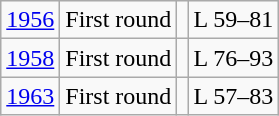<table class="wikitable" style="text-align:center">
<tr>
<td><a href='#'>1956</a></td>
<td>First round</td>
<td></td>
<td>L 59–81</td>
</tr>
<tr>
<td><a href='#'>1958</a></td>
<td>First round</td>
<td></td>
<td>L 76–93</td>
</tr>
<tr>
<td><a href='#'>1963</a></td>
<td>First round</td>
<td></td>
<td>L 57–83</td>
</tr>
</table>
